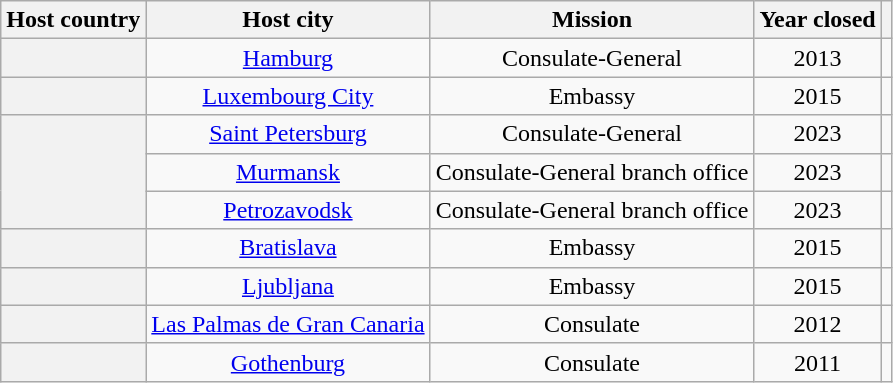<table class="wikitable plainrowheaders" style="text-align:center;">
<tr>
<th scope="col">Host country</th>
<th scope="col">Host city</th>
<th scope="col">Mission</th>
<th scope="col">Year closed</th>
<th scope="col"></th>
</tr>
<tr>
<th scope="row"></th>
<td><a href='#'>Hamburg</a></td>
<td>Consulate-General</td>
<td>2013</td>
<td></td>
</tr>
<tr>
<th scope="row"></th>
<td><a href='#'>Luxembourg City</a></td>
<td>Embassy</td>
<td>2015</td>
<td></td>
</tr>
<tr>
<th scope="row" rowspan="3"></th>
<td><a href='#'>Saint Petersburg</a></td>
<td>Consulate-General</td>
<td>2023</td>
<td></td>
</tr>
<tr>
<td><a href='#'>Murmansk</a></td>
<td>Consulate-General branch office</td>
<td>2023</td>
<td></td>
</tr>
<tr>
<td><a href='#'>Petrozavodsk</a></td>
<td>Consulate-General branch office</td>
<td>2023</td>
<td></td>
</tr>
<tr>
<th scope="row"></th>
<td><a href='#'>Bratislava</a></td>
<td>Embassy</td>
<td>2015</td>
<td></td>
</tr>
<tr>
<th scope="row"></th>
<td><a href='#'>Ljubljana</a></td>
<td>Embassy</td>
<td>2015</td>
<td></td>
</tr>
<tr>
<th scope="row"></th>
<td><a href='#'>Las Palmas de Gran Canaria</a></td>
<td>Consulate</td>
<td>2012</td>
<td></td>
</tr>
<tr>
<th scope="row"></th>
<td><a href='#'>Gothenburg</a></td>
<td>Consulate</td>
<td>2011</td>
<td></td>
</tr>
</table>
